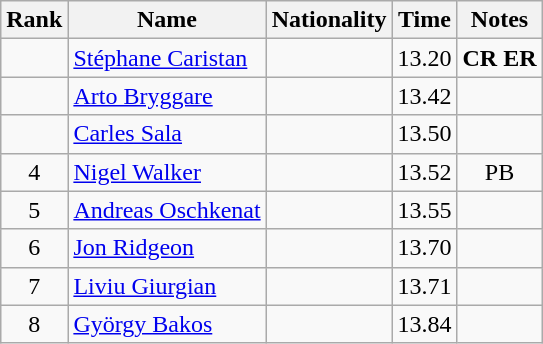<table class="wikitable sortable" style="text-align:center">
<tr>
<th>Rank</th>
<th>Name</th>
<th>Nationality</th>
<th>Time</th>
<th>Notes</th>
</tr>
<tr>
<td></td>
<td align=left><a href='#'>Stéphane Caristan</a></td>
<td align=left></td>
<td>13.20</td>
<td><strong>CR ER</strong></td>
</tr>
<tr>
<td></td>
<td align=left><a href='#'>Arto Bryggare</a></td>
<td align=left></td>
<td>13.42</td>
<td></td>
</tr>
<tr>
<td></td>
<td align=left><a href='#'>Carles Sala</a></td>
<td align=left></td>
<td>13.50</td>
<td></td>
</tr>
<tr>
<td>4</td>
<td align=left><a href='#'>Nigel Walker</a></td>
<td align=left></td>
<td>13.52</td>
<td>PB</td>
</tr>
<tr>
<td>5</td>
<td align=left><a href='#'>Andreas Oschkenat</a></td>
<td align=left></td>
<td>13.55</td>
<td></td>
</tr>
<tr>
<td>6</td>
<td align=left><a href='#'>Jon Ridgeon</a></td>
<td align=left></td>
<td>13.70</td>
<td></td>
</tr>
<tr>
<td>7</td>
<td align=left><a href='#'>Liviu Giurgian</a></td>
<td align=left></td>
<td>13.71</td>
<td></td>
</tr>
<tr>
<td>8</td>
<td align=left><a href='#'>György Bakos</a></td>
<td align=left></td>
<td>13.84</td>
<td></td>
</tr>
</table>
